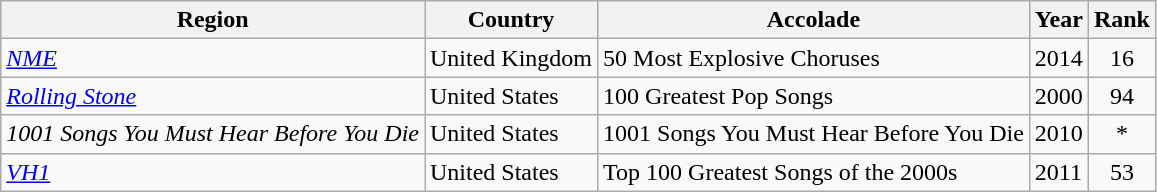<table class="wikitable">
<tr>
<th>Region</th>
<th>Country</th>
<th>Accolade</th>
<th>Year</th>
<th>Rank</th>
</tr>
<tr>
<td><em><a href='#'>NME</a></em></td>
<td>United Kingdom</td>
<td>50 Most Explosive Choruses</td>
<td>2014</td>
<td align="center">16</td>
</tr>
<tr>
<td><em><a href='#'>Rolling Stone</a></em></td>
<td>United States</td>
<td>100 Greatest Pop Songs</td>
<td>2000</td>
<td align="center">94</td>
</tr>
<tr>
<td><em>1001 Songs You Must Hear Before You Die</em></td>
<td>United States</td>
<td>1001 Songs You Must Hear Before You Die</td>
<td>2010</td>
<td align="center">*</td>
</tr>
<tr>
<td><em><a href='#'>VH1</a></em></td>
<td>United States</td>
<td>Top 100 Greatest Songs of the 2000s</td>
<td>2011</td>
<td align="center">53</td>
</tr>
</table>
